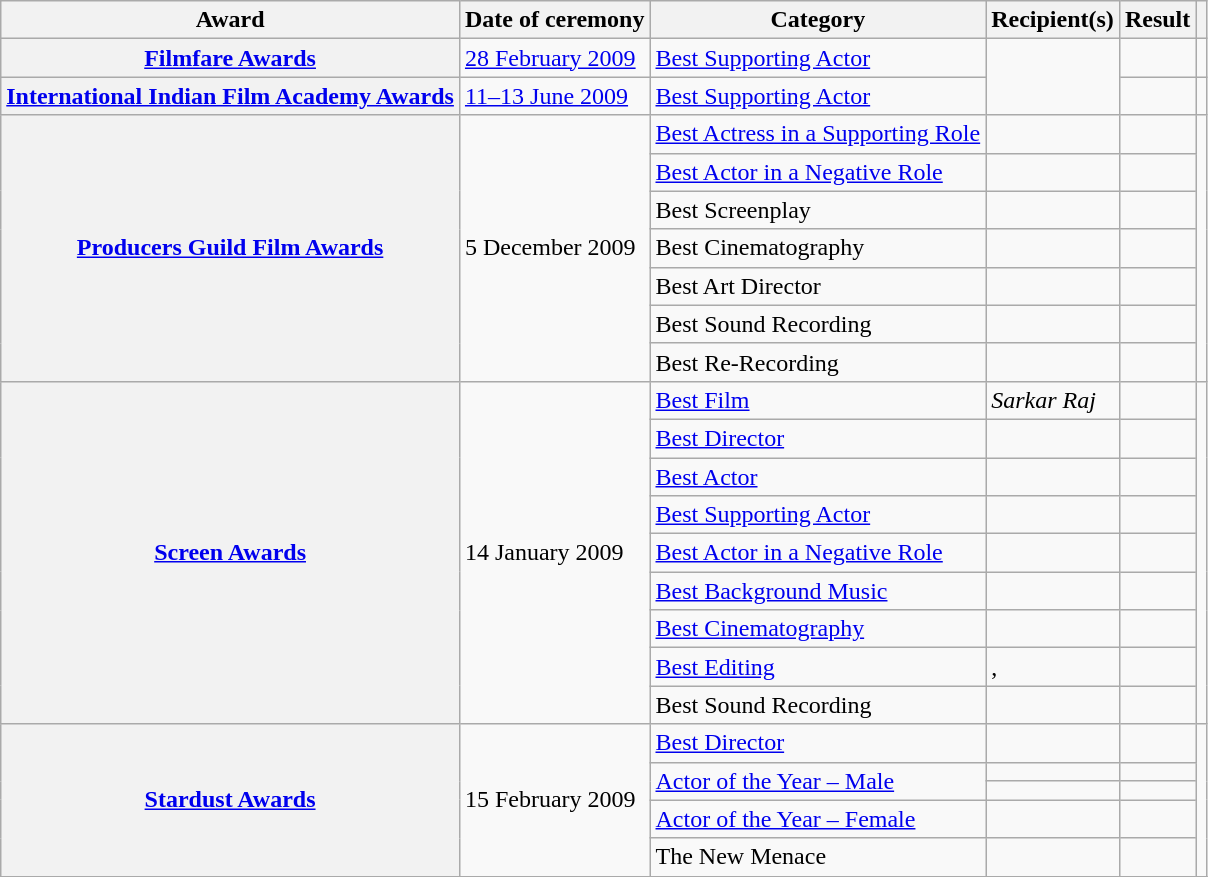<table class="wikitable plainrowheaders sortable">
<tr>
<th scope="col">Award</th>
<th scope="col">Date of ceremony</th>
<th scope="col">Category</th>
<th scope="col">Recipient(s)</th>
<th scope="col">Result</th>
<th scope="col" class="unsortable"></th>
</tr>
<tr>
<th scope="row"><a href='#'>Filmfare Awards</a></th>
<td><a href='#'>28 February 2009</a></td>
<td><a href='#'>Best Supporting Actor</a></td>
<td rowspan="2"></td>
<td></td>
<td style="text-align:center;"></td>
</tr>
<tr>
<th scope="row"><a href='#'>International Indian Film Academy Awards</a></th>
<td><a href='#'>11–13 June 2009</a></td>
<td><a href='#'>Best Supporting Actor</a></td>
<td></td>
<td style="text-align:center;"></td>
</tr>
<tr>
<th scope="row" rowspan="7"><a href='#'>Producers Guild Film Awards</a></th>
<td rowspan="7">5 December 2009</td>
<td><a href='#'>Best Actress in a Supporting Role</a></td>
<td></td>
<td></td>
<td style="text-align:center;" rowspan="7"><br></td>
</tr>
<tr>
<td><a href='#'>Best Actor in a Negative Role</a></td>
<td></td>
<td></td>
</tr>
<tr>
<td>Best Screenplay</td>
<td></td>
<td></td>
</tr>
<tr>
<td>Best Cinematography</td>
<td></td>
<td></td>
</tr>
<tr>
<td>Best Art Director</td>
<td></td>
<td></td>
</tr>
<tr>
<td>Best Sound Recording</td>
<td></td>
<td></td>
</tr>
<tr>
<td>Best Re-Recording</td>
<td></td>
<td></td>
</tr>
<tr>
<th scope="row" rowspan="9"><a href='#'>Screen Awards</a></th>
<td rowspan="9">14 January 2009</td>
<td><a href='#'>Best Film</a></td>
<td><em>Sarkar Raj</em></td>
<td></td>
<td style="text-align:center;" rowspan="9"></td>
</tr>
<tr>
<td><a href='#'>Best Director</a></td>
<td></td>
<td></td>
</tr>
<tr>
<td><a href='#'>Best Actor</a></td>
<td></td>
<td></td>
</tr>
<tr>
<td><a href='#'>Best Supporting Actor</a></td>
<td></td>
<td></td>
</tr>
<tr>
<td><a href='#'>Best Actor in a Negative Role</a></td>
<td></td>
<td></td>
</tr>
<tr>
<td><a href='#'>Best Background Music</a></td>
<td></td>
<td></td>
</tr>
<tr>
<td><a href='#'>Best Cinematography</a></td>
<td></td>
<td></td>
</tr>
<tr>
<td><a href='#'>Best Editing</a></td>
<td>, </td>
<td></td>
</tr>
<tr>
<td>Best Sound Recording</td>
<td></td>
<td></td>
</tr>
<tr>
<th scope="row" rowspan="5"><a href='#'>Stardust Awards</a></th>
<td rowspan="5">15 February 2009</td>
<td><a href='#'>Best Director</a></td>
<td></td>
<td></td>
<td style="text-align:center;" rowspan="5"></td>
</tr>
<tr>
<td rowspan="2"><a href='#'>Actor of the Year – Male</a></td>
<td></td>
<td></td>
</tr>
<tr>
<td></td>
<td></td>
</tr>
<tr>
<td><a href='#'>Actor of the Year – Female</a></td>
<td></td>
<td></td>
</tr>
<tr>
<td>The New Menace</td>
<td></td>
<td></td>
</tr>
<tr>
</tr>
</table>
